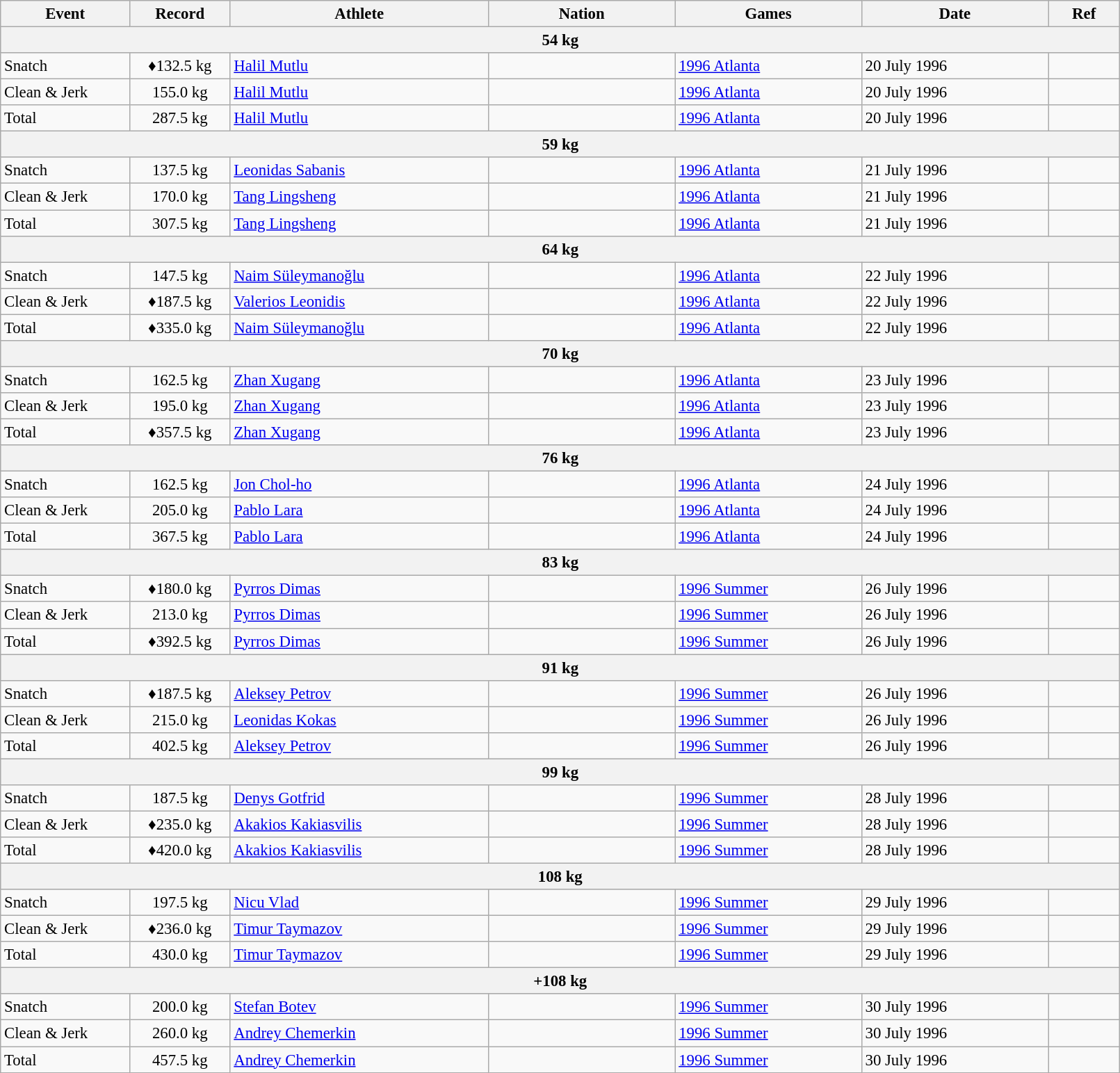<table class="wikitable" style="font-size:95%; width: 85%;">
<tr>
<th width=9%>Event</th>
<th width=7%>Record</th>
<th width=18%>Athlete</th>
<th width=13%>Nation</th>
<th width=13%>Games</th>
<th width=13%>Date</th>
<th width=5%>Ref</th>
</tr>
<tr bgcolor="#DDDDDD">
<th colspan=7>54 kg</th>
</tr>
<tr>
<td>Snatch</td>
<td align="center">♦132.5 kg</td>
<td><a href='#'>Halil Mutlu</a></td>
<td></td>
<td><a href='#'>1996 Atlanta</a></td>
<td>20 July 1996</td>
<td></td>
</tr>
<tr>
<td>Clean & Jerk</td>
<td align="center">155.0 kg</td>
<td><a href='#'>Halil Mutlu</a></td>
<td></td>
<td><a href='#'>1996 Atlanta</a></td>
<td>20 July 1996</td>
<td></td>
</tr>
<tr>
<td>Total</td>
<td align="center">287.5 kg</td>
<td><a href='#'>Halil Mutlu</a></td>
<td></td>
<td><a href='#'>1996 Atlanta</a></td>
<td>20 July 1996</td>
<td></td>
</tr>
<tr bgcolor="#DDDDDD">
<th colspan=7>59 kg</th>
</tr>
<tr>
<td>Snatch</td>
<td align="center">137.5 kg</td>
<td><a href='#'>Leonidas Sabanis</a></td>
<td></td>
<td><a href='#'>1996 Atlanta</a></td>
<td>21 July 1996</td>
<td></td>
</tr>
<tr>
<td>Clean & Jerk</td>
<td align="center">170.0 kg</td>
<td><a href='#'>Tang Lingsheng</a></td>
<td></td>
<td><a href='#'>1996 Atlanta</a></td>
<td>21 July 1996</td>
<td></td>
</tr>
<tr>
<td>Total</td>
<td align="center">307.5 kg</td>
<td><a href='#'>Tang Lingsheng</a></td>
<td></td>
<td><a href='#'>1996 Atlanta</a></td>
<td>21 July 1996</td>
<td></td>
</tr>
<tr bgcolor="#DDDDDD">
<th colspan=7>64 kg</th>
</tr>
<tr>
<td>Snatch</td>
<td align="center">147.5 kg</td>
<td><a href='#'>Naim Süleymanoğlu</a></td>
<td></td>
<td><a href='#'>1996 Atlanta</a></td>
<td>22 July 1996</td>
<td></td>
</tr>
<tr>
<td>Clean & Jerk</td>
<td align="center">♦187.5 kg</td>
<td><a href='#'>Valerios Leonidis</a></td>
<td></td>
<td><a href='#'>1996 Atlanta</a></td>
<td>22 July 1996</td>
<td></td>
</tr>
<tr>
<td>Total</td>
<td align="center">♦335.0 kg</td>
<td><a href='#'>Naim Süleymanoğlu</a></td>
<td></td>
<td><a href='#'>1996 Atlanta</a></td>
<td>22 July 1996</td>
<td></td>
</tr>
<tr bgcolor="#DDDDDD">
<th colspan=7>70 kg</th>
</tr>
<tr>
<td>Snatch</td>
<td align="center">162.5 kg</td>
<td><a href='#'>Zhan Xugang</a></td>
<td></td>
<td><a href='#'>1996 Atlanta</a></td>
<td>23 July 1996</td>
<td></td>
</tr>
<tr>
<td>Clean & Jerk</td>
<td align="center">195.0 kg</td>
<td><a href='#'>Zhan Xugang</a></td>
<td></td>
<td><a href='#'>1996 Atlanta</a></td>
<td>23 July 1996</td>
<td></td>
</tr>
<tr>
<td>Total</td>
<td align="center">♦357.5 kg</td>
<td><a href='#'>Zhan Xugang</a></td>
<td></td>
<td><a href='#'>1996 Atlanta</a></td>
<td>23 July 1996</td>
<td></td>
</tr>
<tr bgcolor="#DDDDDD">
<th colspan=7>76 kg</th>
</tr>
<tr>
<td>Snatch</td>
<td align="center">162.5 kg</td>
<td><a href='#'>Jon Chol-ho</a></td>
<td></td>
<td><a href='#'>1996 Atlanta</a></td>
<td>24 July 1996</td>
<td></td>
</tr>
<tr>
<td>Clean & Jerk</td>
<td align="center">205.0 kg</td>
<td><a href='#'>Pablo Lara</a></td>
<td></td>
<td><a href='#'>1996 Atlanta</a></td>
<td>24 July 1996</td>
<td></td>
</tr>
<tr>
<td>Total</td>
<td align="center">367.5 kg</td>
<td><a href='#'>Pablo Lara</a></td>
<td></td>
<td><a href='#'>1996 Atlanta</a></td>
<td>24 July 1996</td>
<td></td>
</tr>
<tr bgcolor="#DDDDDD">
<th colspan=7>83 kg</th>
</tr>
<tr>
<td>Snatch</td>
<td align="center">♦180.0 kg</td>
<td><a href='#'>Pyrros Dimas</a></td>
<td></td>
<td><a href='#'>1996 Summer</a></td>
<td>26 July 1996</td>
<td></td>
</tr>
<tr>
<td>Clean & Jerk</td>
<td align="center">213.0 kg</td>
<td><a href='#'>Pyrros Dimas</a></td>
<td></td>
<td><a href='#'>1996 Summer</a></td>
<td>26 July 1996</td>
<td></td>
</tr>
<tr>
<td>Total</td>
<td align="center">♦392.5 kg</td>
<td><a href='#'>Pyrros Dimas</a></td>
<td></td>
<td><a href='#'>1996 Summer</a></td>
<td>26 July 1996</td>
<td></td>
</tr>
<tr bgcolor="#DDDDDD">
<th colspan=7>91 kg</th>
</tr>
<tr>
<td>Snatch</td>
<td align="center">♦187.5 kg</td>
<td><a href='#'>Aleksey Petrov</a></td>
<td></td>
<td><a href='#'>1996 Summer</a></td>
<td>26 July 1996</td>
<td></td>
</tr>
<tr>
<td>Clean & Jerk</td>
<td align="center">215.0 kg</td>
<td><a href='#'>Leonidas Kokas</a></td>
<td></td>
<td><a href='#'>1996 Summer</a></td>
<td>26 July 1996</td>
<td></td>
</tr>
<tr>
<td>Total</td>
<td align="center">402.5 kg</td>
<td><a href='#'>Aleksey Petrov</a></td>
<td></td>
<td><a href='#'>1996 Summer</a></td>
<td>26 July 1996</td>
<td></td>
</tr>
<tr bgcolor="#DDDDDD">
<th colspan=7>99 kg</th>
</tr>
<tr>
<td>Snatch</td>
<td align="center">187.5 kg</td>
<td><a href='#'>Denys Gotfrid</a></td>
<td></td>
<td><a href='#'>1996 Summer</a></td>
<td>28 July 1996</td>
<td></td>
</tr>
<tr>
<td>Clean & Jerk</td>
<td align="center">♦235.0 kg</td>
<td><a href='#'>Akakios Kakiasvilis</a></td>
<td></td>
<td><a href='#'>1996 Summer</a></td>
<td>28 July 1996</td>
<td></td>
</tr>
<tr>
<td>Total</td>
<td align="center">♦420.0 kg</td>
<td><a href='#'>Akakios Kakiasvilis</a></td>
<td></td>
<td><a href='#'>1996 Summer</a></td>
<td>28 July 1996</td>
<td></td>
</tr>
<tr bgcolor="#DDDDDD">
<th colspan=7>108 kg</th>
</tr>
<tr>
<td>Snatch</td>
<td align="center">197.5 kg</td>
<td><a href='#'>Nicu Vlad</a></td>
<td></td>
<td><a href='#'>1996 Summer</a></td>
<td>29 July 1996</td>
<td></td>
</tr>
<tr>
<td>Clean & Jerk</td>
<td align="center">♦236.0 kg</td>
<td><a href='#'>Timur Taymazov</a></td>
<td></td>
<td><a href='#'>1996 Summer</a></td>
<td>29 July 1996</td>
<td></td>
</tr>
<tr>
<td>Total</td>
<td align="center">430.0 kg</td>
<td><a href='#'>Timur Taymazov</a></td>
<td></td>
<td><a href='#'>1996 Summer</a></td>
<td>29 July 1996</td>
<td></td>
</tr>
<tr bgcolor="#DDDDDD">
<th colspan=7>+108 kg</th>
</tr>
<tr>
<td>Snatch</td>
<td align="center">200.0 kg</td>
<td><a href='#'>Stefan Botev</a></td>
<td></td>
<td><a href='#'>1996 Summer</a></td>
<td>30 July 1996</td>
<td></td>
</tr>
<tr>
<td>Clean & Jerk</td>
<td align="center">260.0 kg</td>
<td><a href='#'>Andrey Chemerkin</a></td>
<td></td>
<td><a href='#'>1996 Summer</a></td>
<td>30 July 1996</td>
<td></td>
</tr>
<tr>
<td>Total</td>
<td align="center">457.5 kg</td>
<td><a href='#'>Andrey Chemerkin</a></td>
<td></td>
<td><a href='#'>1996 Summer</a></td>
<td>30 July 1996</td>
<td></td>
</tr>
</table>
